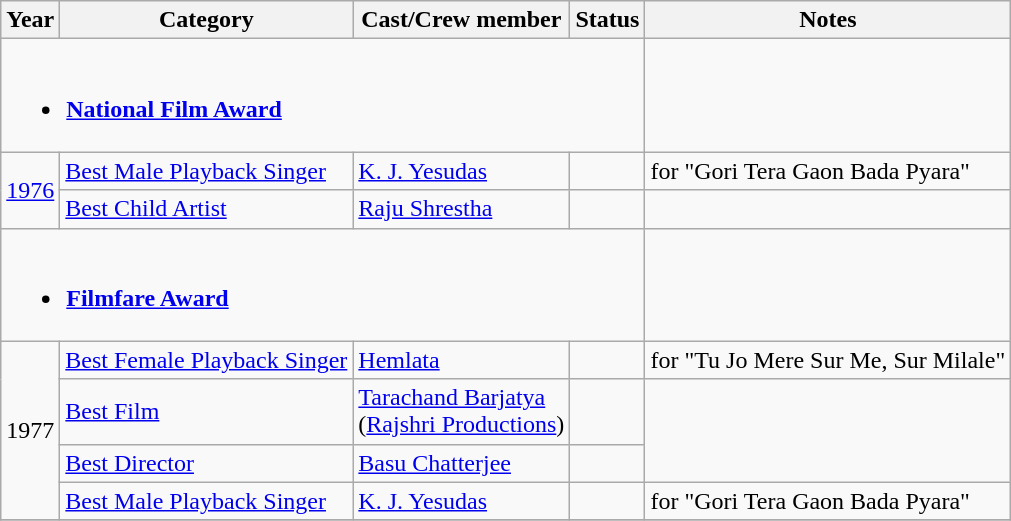<table class="wikitable">
<tr>
<th>Year</th>
<th>Category</th>
<th>Cast/Crew member</th>
<th>Status</th>
<th>Notes</th>
</tr>
<tr>
<td colspan="4"><br><ul><li><strong><a href='#'>National Film Award</a></strong></li></ul></td>
</tr>
<tr>
<td rowspan="2"><a href='#'>1976</a></td>
<td><a href='#'>Best Male Playback Singer</a></td>
<td><a href='#'>K. J. Yesudas</a></td>
<td></td>
<td>for "Gori Tera Gaon Bada Pyara"</td>
</tr>
<tr>
<td><a href='#'>Best Child Artist</a></td>
<td><a href='#'>Raju Shrestha</a></td>
<td></td>
<td></td>
</tr>
<tr>
<td colspan="4"><br><ul><li><strong><a href='#'>Filmfare Award</a></strong></li></ul></td>
</tr>
<tr>
<td rowspan="4">1977</td>
<td><a href='#'>Best Female Playback Singer</a></td>
<td><a href='#'>Hemlata</a></td>
<td></td>
<td>for "Tu Jo Mere Sur Me, Sur Milale"</td>
</tr>
<tr>
<td><a href='#'>Best Film</a></td>
<td><a href='#'>Tarachand Barjatya</a><br>(<a href='#'>Rajshri Productions</a>)</td>
<td></td>
</tr>
<tr>
<td><a href='#'>Best Director</a></td>
<td><a href='#'>Basu Chatterjee</a></td>
<td></td>
</tr>
<tr>
<td><a href='#'>Best Male Playback Singer</a></td>
<td><a href='#'>K. J. Yesudas</a></td>
<td></td>
<td>for "Gori Tera Gaon Bada Pyara"</td>
</tr>
<tr>
</tr>
</table>
